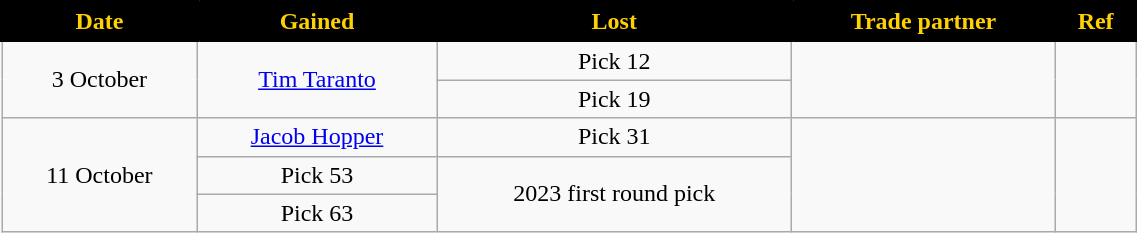<table class="wikitable" style="text-align:center; font-size:100%; width:60%;">
<tr>
<th style="background:black; color:#FED102; border: solid black 2px;">Date</th>
<th style="background:black; color:#FED102; border: solid black 2px;">Gained</th>
<th style="background:black; color:#FED102; border: solid black 2px;">Lost</th>
<th style="background:black; color:#FED102; border: solid black 2px;">Trade partner</th>
<th style="background:black; color:#FED102; border: solid black 2px;">Ref</th>
</tr>
<tr>
<td rowspan=2>3 October</td>
<td rowspan=2><a href='#'>Tim Taranto</a></td>
<td>Pick 12</td>
<td rowspan=2></td>
<td rowspan=2></td>
</tr>
<tr>
<td>Pick 19</td>
</tr>
<tr>
<td rowspan=3>11 October</td>
<td><a href='#'>Jacob Hopper</a></td>
<td>Pick 31</td>
<td rowspan=3></td>
<td rowspan=3></td>
</tr>
<tr>
<td>Pick 53</td>
<td rowspan=2>2023 first round pick</td>
</tr>
<tr>
<td>Pick 63</td>
</tr>
</table>
